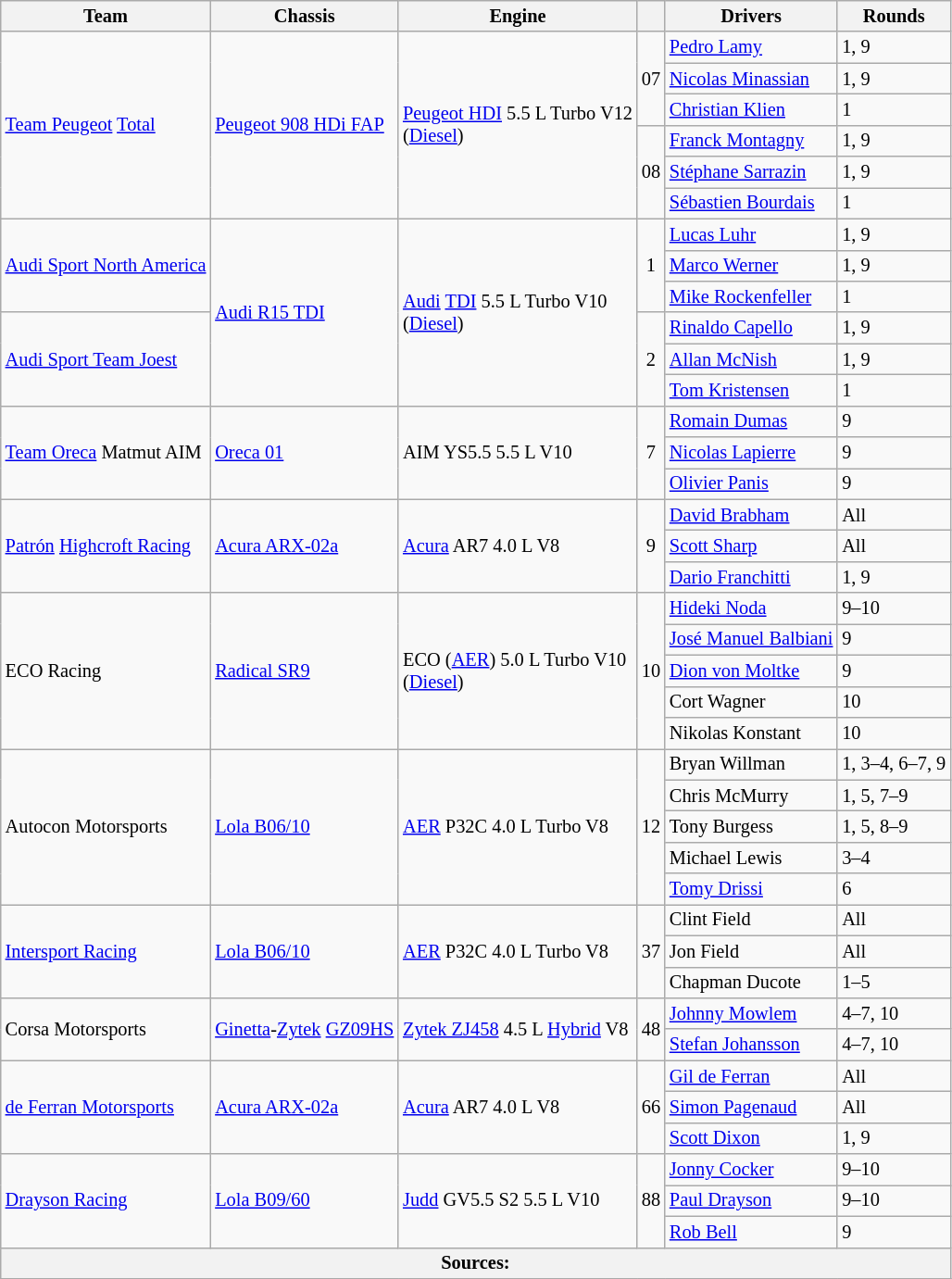<table class="wikitable" style="font-size: 85%">
<tr>
<th>Team</th>
<th>Chassis</th>
<th>Engine</th>
<th></th>
<th>Drivers</th>
<th>Rounds</th>
</tr>
<tr>
<td rowspan="6"> <a href='#'>Team Peugeot</a> <a href='#'>Total</a></td>
<td rowspan="6"><a href='#'>Peugeot 908 HDi FAP</a></td>
<td rowspan="6"><a href='#'>Peugeot HDI</a> 5.5 L Turbo V12<br>(<a href='#'>Diesel</a>)</td>
<td rowspan="3" align="center">07</td>
<td> <a href='#'>Pedro Lamy</a></td>
<td>1, 9</td>
</tr>
<tr>
<td> <a href='#'>Nicolas Minassian</a></td>
<td>1, 9</td>
</tr>
<tr>
<td> <a href='#'>Christian Klien</a></td>
<td>1</td>
</tr>
<tr>
<td rowspan="3" align="center">08</td>
<td> <a href='#'>Franck Montagny</a></td>
<td>1, 9</td>
</tr>
<tr>
<td> <a href='#'>Stéphane Sarrazin</a></td>
<td>1, 9</td>
</tr>
<tr>
<td> <a href='#'>Sébastien Bourdais</a></td>
<td>1</td>
</tr>
<tr>
<td rowspan="3"> <a href='#'>Audi Sport North America</a></td>
<td rowspan="6"><a href='#'>Audi R15 TDI</a></td>
<td rowspan="6"><a href='#'>Audi</a> <a href='#'>TDI</a> 5.5 L Turbo V10<br>(<a href='#'>Diesel</a>)</td>
<td rowspan="3" align="center">1</td>
<td> <a href='#'>Lucas Luhr</a></td>
<td>1, 9</td>
</tr>
<tr>
<td> <a href='#'>Marco Werner</a></td>
<td>1, 9</td>
</tr>
<tr>
<td> <a href='#'>Mike Rockenfeller</a></td>
<td>1</td>
</tr>
<tr>
<td rowspan="3"> <a href='#'>Audi Sport Team Joest</a></td>
<td rowspan="3" align="center">2</td>
<td> <a href='#'>Rinaldo Capello</a></td>
<td>1, 9</td>
</tr>
<tr>
<td> <a href='#'>Allan McNish</a></td>
<td>1, 9</td>
</tr>
<tr>
<td> <a href='#'>Tom Kristensen</a></td>
<td>1</td>
</tr>
<tr>
<td rowspan="3"> <a href='#'>Team Oreca</a> Matmut AIM</td>
<td rowspan="3"><a href='#'>Oreca 01</a></td>
<td rowspan="3">AIM YS5.5 5.5 L V10</td>
<td rowspan="3" align="center">7</td>
<td> <a href='#'>Romain Dumas</a></td>
<td>9</td>
</tr>
<tr>
<td> <a href='#'>Nicolas Lapierre</a></td>
<td>9</td>
</tr>
<tr>
<td> <a href='#'>Olivier Panis</a></td>
<td>9</td>
</tr>
<tr>
<td rowspan="3"> <a href='#'>Patrón</a> <a href='#'>Highcroft Racing</a></td>
<td rowspan="3"><a href='#'>Acura ARX-02a</a></td>
<td rowspan="3"><a href='#'>Acura</a> AR7 4.0 L V8</td>
<td rowspan="3" align="center">9</td>
<td> <a href='#'>David Brabham</a></td>
<td>All</td>
</tr>
<tr>
<td> <a href='#'>Scott Sharp</a></td>
<td>All</td>
</tr>
<tr>
<td> <a href='#'>Dario Franchitti</a></td>
<td>1, 9</td>
</tr>
<tr>
<td rowspan="5"> ECO Racing</td>
<td rowspan="5"><a href='#'>Radical SR9</a></td>
<td rowspan="5">ECO (<a href='#'>AER</a>) 5.0 L Turbo V10<br>(<a href='#'>Diesel</a>)</td>
<td rowspan="5" align="center">10</td>
<td> <a href='#'>Hideki Noda</a></td>
<td>9–10</td>
</tr>
<tr>
<td> <a href='#'>José Manuel Balbiani</a></td>
<td>9</td>
</tr>
<tr>
<td> <a href='#'>Dion von Moltke</a></td>
<td>9</td>
</tr>
<tr>
<td> Cort Wagner</td>
<td>10</td>
</tr>
<tr>
<td> Nikolas Konstant</td>
<td>10</td>
</tr>
<tr>
<td rowspan="5"> Autocon Motorsports</td>
<td rowspan="5"><a href='#'>Lola B06/10</a></td>
<td rowspan="5"><a href='#'>AER</a> P32C 4.0 L Turbo V8</td>
<td rowspan="5" align="center">12</td>
<td> Bryan Willman</td>
<td>1, 3–4, 6–7, 9</td>
</tr>
<tr>
<td> Chris McMurry</td>
<td>1, 5, 7–9</td>
</tr>
<tr>
<td> Tony Burgess</td>
<td>1, 5, 8–9</td>
</tr>
<tr>
<td> Michael Lewis</td>
<td>3–4</td>
</tr>
<tr>
<td> <a href='#'>Tomy Drissi</a></td>
<td>6</td>
</tr>
<tr>
<td rowspan="3"> <a href='#'>Intersport Racing</a></td>
<td rowspan="3"><a href='#'>Lola B06/10</a></td>
<td rowspan="3"><a href='#'>AER</a> P32C 4.0 L Turbo V8</td>
<td rowspan="3" align="center">37</td>
<td> Clint Field</td>
<td>All</td>
</tr>
<tr>
<td> Jon Field</td>
<td>All</td>
</tr>
<tr>
<td> Chapman Ducote</td>
<td>1–5</td>
</tr>
<tr>
<td rowspan="2"> Corsa Motorsports</td>
<td rowspan="2"><a href='#'>Ginetta</a>-<a href='#'>Zytek</a> <a href='#'>GZ09HS</a></td>
<td rowspan="2"><a href='#'>Zytek ZJ458</a> 4.5 L <a href='#'>Hybrid</a> V8</td>
<td rowspan="2" align="center">48</td>
<td> <a href='#'>Johnny Mowlem</a></td>
<td>4–7, 10</td>
</tr>
<tr>
<td> <a href='#'>Stefan Johansson</a></td>
<td>4–7, 10</td>
</tr>
<tr>
<td rowspan="3"> <a href='#'>de Ferran Motorsports</a></td>
<td rowspan="3"><a href='#'>Acura ARX-02a</a></td>
<td rowspan="3"><a href='#'>Acura</a> AR7 4.0 L V8</td>
<td rowspan="3" align="center">66</td>
<td> <a href='#'>Gil de Ferran</a></td>
<td>All</td>
</tr>
<tr>
<td> <a href='#'>Simon Pagenaud</a></td>
<td>All</td>
</tr>
<tr>
<td> <a href='#'>Scott Dixon</a></td>
<td>1, 9</td>
</tr>
<tr>
<td rowspan="3"> <a href='#'>Drayson Racing</a></td>
<td rowspan="3"><a href='#'>Lola B09/60</a></td>
<td rowspan="3"><a href='#'>Judd</a> GV5.5 S2 5.5 L V10</td>
<td rowspan="3" align="center">88</td>
<td> <a href='#'>Jonny Cocker</a></td>
<td>9–10</td>
</tr>
<tr>
<td> <a href='#'>Paul Drayson</a></td>
<td>9–10</td>
</tr>
<tr>
<td> <a href='#'>Rob Bell</a></td>
<td>9</td>
</tr>
<tr>
<th colspan="6">Sources:</th>
</tr>
<tr>
</tr>
</table>
